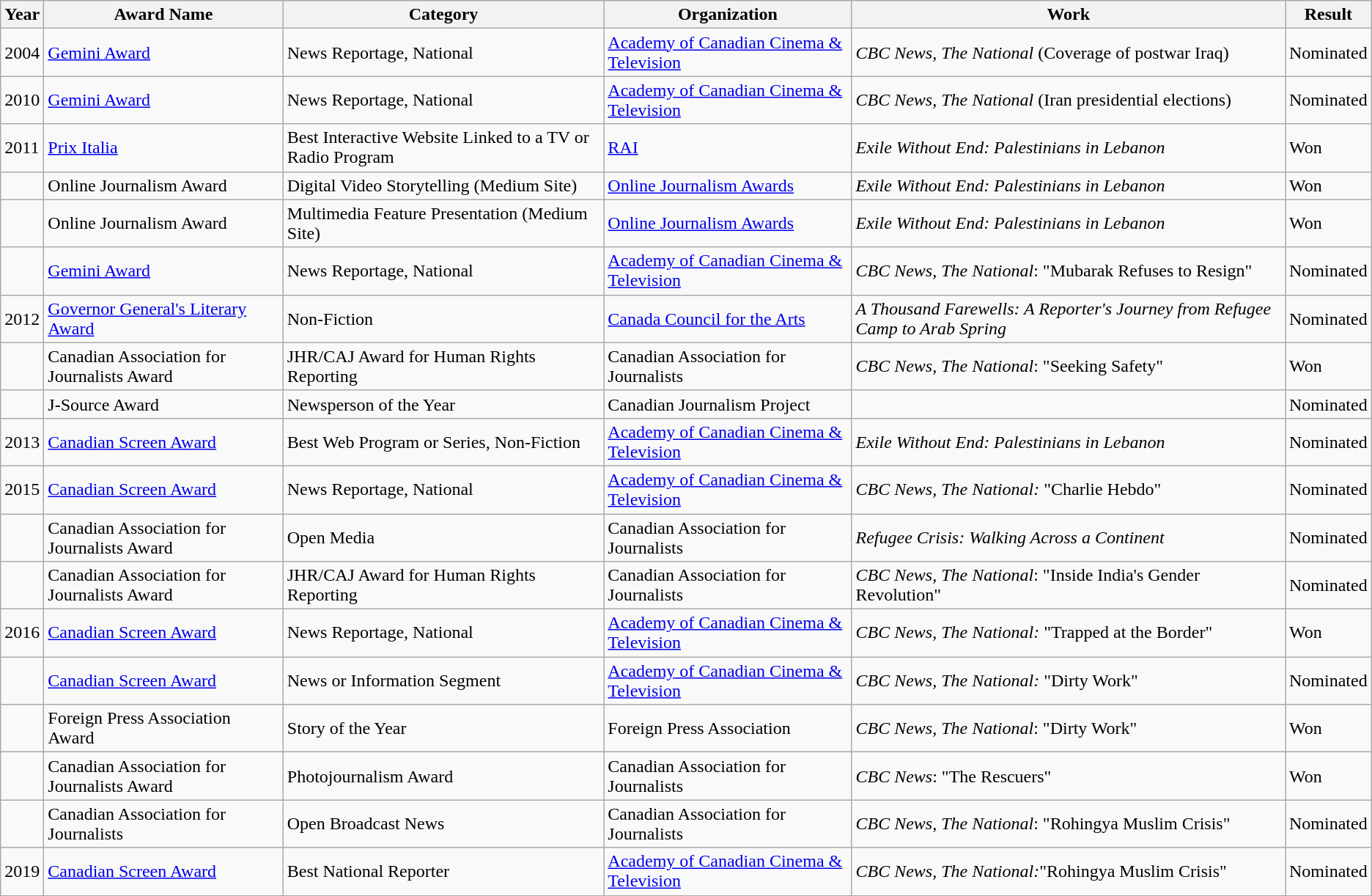<table class="wikitable">
<tr>
<th>Year</th>
<th>Award Name</th>
<th>Category</th>
<th>Organization</th>
<th>Work</th>
<th>Result</th>
</tr>
<tr>
<td>2004</td>
<td><a href='#'>Gemini Award</a></td>
<td>News Reportage, National</td>
<td><a href='#'>Academy of Canadian Cinema & Television</a></td>
<td><em>CBC News, The National</em> (Coverage of postwar Iraq)</td>
<td>Nominated</td>
</tr>
<tr>
<td>2010</td>
<td><a href='#'>Gemini Award</a></td>
<td>News Reportage, National</td>
<td><a href='#'>Academy of Canadian Cinema & Television</a></td>
<td><em>CBC News, The National</em> (Iran presidential elections)</td>
<td>Nominated</td>
</tr>
<tr>
<td>2011</td>
<td><a href='#'>Prix Italia</a></td>
<td>Best Interactive Website Linked to a TV or Radio Program</td>
<td><a href='#'>RAI</a></td>
<td><em>Exile Without End: Palestinians in Lebanon</em></td>
<td>Won</td>
</tr>
<tr>
<td></td>
<td>Online Journalism Award</td>
<td>Digital Video Storytelling (Medium Site)</td>
<td><a href='#'>Online Journalism Awards</a></td>
<td><em>Exile Without End: Palestinians in Lebanon</em></td>
<td>Won</td>
</tr>
<tr>
<td></td>
<td>Online Journalism Award</td>
<td>Multimedia Feature Presentation (Medium Site)</td>
<td><a href='#'>Online Journalism Awards</a></td>
<td><em>Exile Without End: Palestinians in Lebanon</em></td>
<td>Won</td>
</tr>
<tr>
<td></td>
<td><a href='#'>Gemini Award</a></td>
<td>News Reportage, National</td>
<td><a href='#'>Academy of Canadian Cinema & Television</a></td>
<td><em>CBC News, The National</em>: "Mubarak Refuses to Resign"</td>
<td>Nominated</td>
</tr>
<tr>
<td>2012</td>
<td><a href='#'>Governor General's Literary Award</a></td>
<td>Non-Fiction</td>
<td><a href='#'>Canada Council for the Arts</a></td>
<td><em>A Thousand Farewells: A Reporter's Journey from Refugee Camp to Arab Spring</em></td>
<td>Nominated</td>
</tr>
<tr>
<td></td>
<td>Canadian Association for Journalists Award</td>
<td>JHR/CAJ Award for Human Rights Reporting</td>
<td>Canadian Association for Journalists</td>
<td><em>CBC News, The National</em>: "Seeking Safety"</td>
<td>Won</td>
</tr>
<tr>
<td></td>
<td>J-Source Award</td>
<td>Newsperson of the Year</td>
<td>Canadian Journalism Project</td>
<td></td>
<td>Nominated</td>
</tr>
<tr>
<td>2013</td>
<td><a href='#'>Canadian Screen Award</a></td>
<td>Best Web Program or Series, Non-Fiction</td>
<td><a href='#'>Academy of Canadian Cinema & Television</a></td>
<td><em>Exile Without End: Palestinians in Lebanon</em></td>
<td>Nominated</td>
</tr>
<tr>
<td>2015</td>
<td><a href='#'>Canadian Screen Award</a></td>
<td>News Reportage, National</td>
<td><a href='#'>Academy of Canadian Cinema & Television</a></td>
<td><em>CBC News, The National:</em> "Charlie Hebdo"</td>
<td>Nominated</td>
</tr>
<tr>
<td></td>
<td>Canadian Association for Journalists Award</td>
<td>Open Media</td>
<td>Canadian Association for Journalists</td>
<td><em>Refugee Crisis: Walking Across a Continent</em></td>
<td>Nominated</td>
</tr>
<tr>
<td></td>
<td>Canadian Association for Journalists Award</td>
<td>JHR/CAJ Award for Human Rights Reporting</td>
<td>Canadian Association for Journalists</td>
<td><em>CBC News, The National</em>: "Inside India's Gender Revolution"</td>
<td>Nominated</td>
</tr>
<tr>
<td>2016</td>
<td><a href='#'>Canadian Screen Award</a></td>
<td>News Reportage, National</td>
<td><a href='#'>Academy of Canadian Cinema & Television</a></td>
<td><em>CBC News, The National:</em> "Trapped at the Border"</td>
<td>Won</td>
</tr>
<tr>
<td></td>
<td><a href='#'>Canadian Screen Award</a></td>
<td>News or Information Segment</td>
<td><a href='#'>Academy of Canadian Cinema & Television</a></td>
<td><em>CBC News, The National:</em> "Dirty Work"</td>
<td>Nominated</td>
</tr>
<tr>
<td></td>
<td>Foreign Press Association Award</td>
<td>Story of the Year</td>
<td>Foreign Press Association</td>
<td><em>CBC News, The National</em>: "Dirty Work"</td>
<td>Won</td>
</tr>
<tr>
<td></td>
<td>Canadian Association for Journalists Award</td>
<td>Photojournalism Award</td>
<td>Canadian Association for Journalists</td>
<td><em>CBC News</em>: "The Rescuers"</td>
<td>Won</td>
</tr>
<tr>
<td></td>
<td>Canadian Association for Journalists</td>
<td>Open Broadcast News</td>
<td>Canadian Association for Journalists</td>
<td><em>CBC News, The National</em>: "Rohingya Muslim Crisis"</td>
<td>Nominated</td>
</tr>
<tr>
<td>2019</td>
<td><a href='#'>Canadian Screen Award</a></td>
<td>Best National Reporter</td>
<td><a href='#'>Academy of Canadian Cinema & Television</a></td>
<td><em>CBC News, The National:</em>"Rohingya Muslim Crisis"</td>
<td>Nominated</td>
</tr>
</table>
